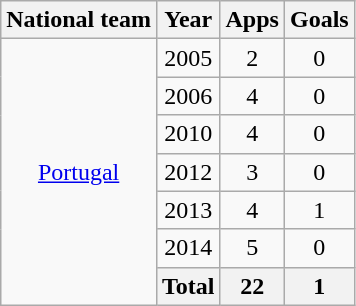<table class="wikitable" style="text-align: center">
<tr>
<th>National team</th>
<th>Year</th>
<th>Apps</th>
<th>Goals</th>
</tr>
<tr>
<td rowspan=7 valign="center"><a href='#'>Portugal</a></td>
<td>2005</td>
<td>2</td>
<td>0</td>
</tr>
<tr>
<td>2006</td>
<td>4</td>
<td>0</td>
</tr>
<tr>
<td>2010</td>
<td>4</td>
<td>0</td>
</tr>
<tr>
<td>2012</td>
<td>3</td>
<td>0</td>
</tr>
<tr>
<td>2013</td>
<td>4</td>
<td>1</td>
</tr>
<tr>
<td>2014</td>
<td>5</td>
<td>0</td>
</tr>
<tr>
<th>Total</th>
<th>22</th>
<th>1</th>
</tr>
</table>
